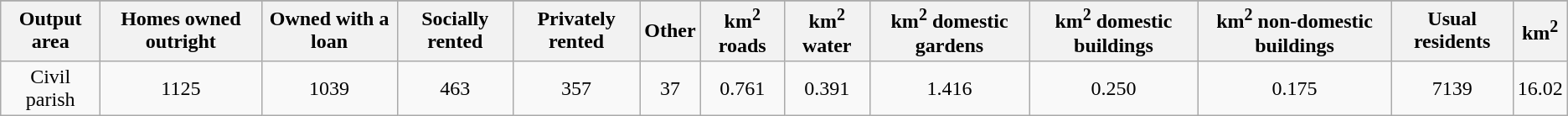<table class="wikitable">
<tr>
</tr>
<tr>
<th>Output area</th>
<th>Homes owned outright</th>
<th>Owned with a loan</th>
<th>Socially rented</th>
<th>Privately rented</th>
<th>Other</th>
<th>km<sup>2</sup> roads</th>
<th>km<sup>2</sup> water</th>
<th>km<sup>2</sup>  domestic gardens</th>
<th>km<sup>2</sup> domestic buildings</th>
<th>km<sup>2</sup> non-domestic buildings</th>
<th>Usual residents</th>
<th>km<sup>2</sup></th>
</tr>
<tr align=center>
<td>Civil parish</td>
<td>1125</td>
<td>1039</td>
<td>463</td>
<td>357</td>
<td>37</td>
<td>0.761</td>
<td>0.391</td>
<td>1.416</td>
<td>0.250</td>
<td>0.175</td>
<td>7139</td>
<td>16.02</td>
</tr>
</table>
